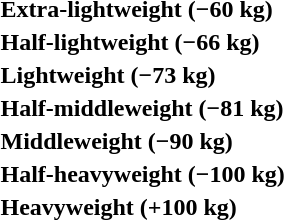<table>
<tr>
<th rowspan=2 style="text-align:left;">Extra-lightweight (−60 kg)</th>
<td rowspan=2></td>
<td rowspan=2></td>
<td></td>
</tr>
<tr>
<td></td>
</tr>
<tr>
<th rowspan=2 style="text-align:left;">Half-lightweight (−66 kg)</th>
<td rowspan=2></td>
<td rowspan=2></td>
<td></td>
</tr>
<tr>
<td></td>
</tr>
<tr>
<th rowspan=2 style="text-align:left;">Lightweight (−73 kg)</th>
<td rowspan=2></td>
<td rowspan=2></td>
<td></td>
</tr>
<tr>
<td></td>
</tr>
<tr>
<th rowspan=2 style="text-align:left;">Half-middleweight (−81 kg)</th>
<td rowspan=2></td>
<td rowspan=2></td>
<td></td>
</tr>
<tr>
<td></td>
</tr>
<tr>
<th rowspan=2 style="text-align:left;">Middleweight (−90 kg)</th>
<td rowspan=2></td>
<td rowspan=2></td>
<td></td>
</tr>
<tr>
<td></td>
</tr>
<tr>
<th rowspan=2 style="text-align:left;">Half-heavyweight (−100 kg)</th>
<td rowspan=2></td>
<td rowspan=2></td>
<td></td>
</tr>
<tr>
<td></td>
</tr>
<tr>
<th rowspan=2 style="text-align:left;">Heavyweight (+100 kg)</th>
<td rowspan=2></td>
<td rowspan=2></td>
<td></td>
</tr>
<tr>
<td></td>
</tr>
</table>
